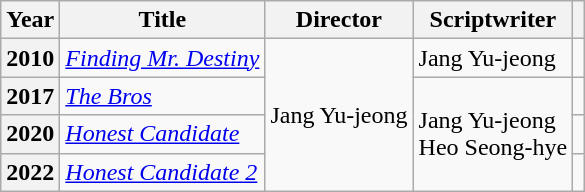<table class="wikitable sortable plainrowheaders">
<tr>
<th>Year</th>
<th>Title</th>
<th>Director</th>
<th>Scriptwriter</th>
<th class="unsortable"></th>
</tr>
<tr>
<th scope="row">2010</th>
<td><em><a href='#'>Finding Mr. Destiny</a></em></td>
<td rowspan="4">Jang Yu-jeong</td>
<td>Jang Yu-jeong</td>
<td></td>
</tr>
<tr>
<th scope="row">2017</th>
<td><em><a href='#'>The Bros</a></em></td>
<td rowspan="3">Jang Yu-jeong<br>Heo Seong-hye</td>
<td></td>
</tr>
<tr>
<th scope="row">2020</th>
<td><em><a href='#'>Honest Candidate</a></em></td>
<td></td>
</tr>
<tr>
<th scope="row">2022</th>
<td><em><a href='#'>Honest Candidate 2</a></em></td>
<td></td>
</tr>
</table>
